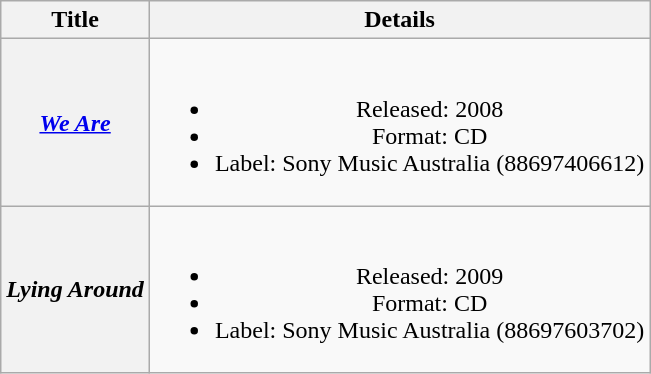<table class="wikitable plainrowheaders" style="text-align:center;" border="1">
<tr>
<th>Title</th>
<th>Details</th>
</tr>
<tr>
<th scope="row"><em><a href='#'>We Are</a></em></th>
<td><br><ul><li>Released: 2008</li><li>Format: CD</li><li>Label: Sony Music Australia (88697406612)</li></ul></td>
</tr>
<tr>
<th scope="row"><em>Lying Around</em></th>
<td><br><ul><li>Released: 2009</li><li>Format: CD</li><li>Label: Sony Music Australia (88697603702)</li></ul></td>
</tr>
</table>
